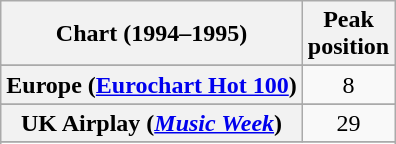<table class="wikitable sortable plainrowheaders" style="text-align:center">
<tr>
<th scope="col">Chart (1994–1995)</th>
<th scope="col">Peak<br>position</th>
</tr>
<tr>
</tr>
<tr>
</tr>
<tr>
<th scope="row">Europe (<a href='#'>Eurochart Hot 100</a>)</th>
<td>8</td>
</tr>
<tr>
</tr>
<tr>
</tr>
<tr>
</tr>
<tr>
</tr>
<tr>
</tr>
<tr>
</tr>
<tr>
<th scope="row">UK Airplay (<em><a href='#'>Music Week</a></em>)</th>
<td>29</td>
</tr>
<tr>
</tr>
<tr>
</tr>
<tr>
</tr>
</table>
